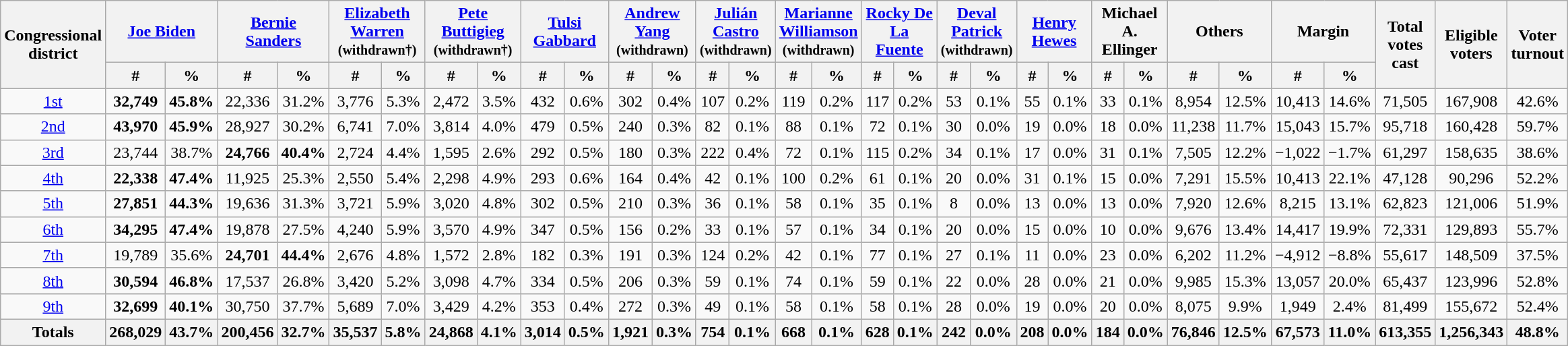<table class="wikitable sortable">
<tr>
<th rowspan="2">Congressional district</th>
<th colspan="2"><a href='#'>Joe Biden</a></th>
<th colspan="2"><a href='#'>Bernie Sanders</a></th>
<th colspan="2"><a href='#'>Elizabeth Warren</a><br><small>(withdrawn†)</small></th>
<th colspan="2"><a href='#'>Pete Buttigieg</a><br><small>(withdrawn†)</small></th>
<th colspan="2"><a href='#'>Tulsi Gabbard</a></th>
<th colspan="2"><a href='#'>Andrew Yang</a><br><small>(withdrawn)</small></th>
<th colspan="2"><a href='#'>Julián Castro</a><br><small>(withdrawn)</small></th>
<th colspan="2"><a href='#'>Marianne Williamson</a><br><small>(withdrawn)</small></th>
<th colspan="2"><a href='#'>Rocky De La Fuente</a></th>
<th colspan="2"><a href='#'>Deval Patrick</a><br><small>(withdrawn)</small></th>
<th colspan="2"><a href='#'>Henry Hewes</a></th>
<th colspan="2">Michael A. Ellinger</th>
<th colspan="2">Others</th>
<th colspan="2">Margin</th>
<th rowspan="2">Total votes cast</th>
<th rowspan="2">Eligible voters</th>
<th rowspan="2">Voter turnout</th>
</tr>
<tr>
<th data-sort-type="number" style="text-align:center;">#</th>
<th data-sort-type="number" style="text-align:center;">%</th>
<th data-sort-type="number" style="text-align:center;">#</th>
<th data-sort-type="number" style="text-align:center;">%</th>
<th data-sort-type="number" style="text-align:center;">#</th>
<th data-sort-type="number" style="text-align:center;">%</th>
<th data-sort-type="number" style="text-align:center;">#</th>
<th data-sort-type="number" style="text-align:center;">%</th>
<th data-sort-type="number" style="text-align:center;">#</th>
<th data-sort-type="number" style="text-align:center;">%</th>
<th data-sort-type="number" style="text-align:center;">#</th>
<th data-sort-type="number" style="text-align:center;">%</th>
<th data-sort-type="number" style="text-align:center;">#</th>
<th data-sort-type="number" style="text-align:center;">%</th>
<th data-sort-type="number" style="text-align:center;">#</th>
<th data-sort-type="number" style="text-align:center;">%</th>
<th>#</th>
<th>%</th>
<th>#</th>
<th>%</th>
<th>#</th>
<th>%</th>
<th>#</th>
<th>%</th>
<th>#</th>
<th>%</th>
<th data-sort-type="number" style="text-align:center;">#</th>
<th data-sort-type="number" style="text-align:center;">%</th>
</tr>
<tr style="text-align:center;">
<td><a href='#'>1st</a></td>
<td><strong>32,749</strong></td>
<td><strong>45.8%</strong></td>
<td>22,336</td>
<td>31.2%</td>
<td>3,776</td>
<td>5.3%</td>
<td>2,472</td>
<td>3.5%</td>
<td>432</td>
<td>0.6%</td>
<td>302</td>
<td>0.4%</td>
<td>107</td>
<td>0.2%</td>
<td>119</td>
<td>0.2%</td>
<td>117</td>
<td>0.2%</td>
<td>53</td>
<td>0.1%</td>
<td>55</td>
<td>0.1%</td>
<td>33</td>
<td>0.1%</td>
<td>8,954</td>
<td>12.5%</td>
<td>10,413</td>
<td>14.6%</td>
<td>71,505</td>
<td>167,908</td>
<td>42.6%</td>
</tr>
<tr style="text-align:center;">
<td><a href='#'>2nd</a></td>
<td><strong>43,970</strong></td>
<td><strong>45.9%</strong></td>
<td>28,927</td>
<td>30.2%</td>
<td>6,741</td>
<td>7.0%</td>
<td>3,814</td>
<td>4.0%</td>
<td>479</td>
<td>0.5%</td>
<td>240</td>
<td>0.3%</td>
<td>82</td>
<td>0.1%</td>
<td>88</td>
<td>0.1%</td>
<td>72</td>
<td>0.1%</td>
<td>30</td>
<td>0.0%</td>
<td>19</td>
<td>0.0%</td>
<td>18</td>
<td>0.0%</td>
<td>11,238</td>
<td>11.7%</td>
<td>15,043</td>
<td>15.7%</td>
<td>95,718</td>
<td>160,428</td>
<td>59.7%</td>
</tr>
<tr style="text-align:center;">
<td><a href='#'>3rd</a></td>
<td>23,744</td>
<td>38.7%</td>
<td><strong>24,766</strong></td>
<td><strong>40.4%</strong></td>
<td>2,724</td>
<td>4.4%</td>
<td>1,595</td>
<td>2.6%</td>
<td>292</td>
<td>0.5%</td>
<td>180</td>
<td>0.3%</td>
<td>222</td>
<td>0.4%</td>
<td>72</td>
<td>0.1%</td>
<td>115</td>
<td>0.2%</td>
<td>34</td>
<td>0.1%</td>
<td>17</td>
<td>0.0%</td>
<td>31</td>
<td>0.1%</td>
<td>7,505</td>
<td>12.2%</td>
<td>−1,022</td>
<td>−1.7%</td>
<td>61,297</td>
<td>158,635</td>
<td>38.6%</td>
</tr>
<tr style="text-align:center;">
<td><a href='#'>4th</a></td>
<td><strong>22,338</strong></td>
<td><strong>47.4%</strong></td>
<td>11,925</td>
<td>25.3%</td>
<td>2,550</td>
<td>5.4%</td>
<td>2,298</td>
<td>4.9%</td>
<td>293</td>
<td>0.6%</td>
<td>164</td>
<td>0.4%</td>
<td>42</td>
<td>0.1%</td>
<td>100</td>
<td>0.2%</td>
<td>61</td>
<td>0.1%</td>
<td>20</td>
<td>0.0%</td>
<td>31</td>
<td>0.1%</td>
<td>15</td>
<td>0.0%</td>
<td>7,291</td>
<td>15.5%</td>
<td>10,413</td>
<td>22.1%</td>
<td>47,128</td>
<td>90,296</td>
<td>52.2%</td>
</tr>
<tr style="text-align:center;">
<td><a href='#'>5th</a></td>
<td><strong>27,851</strong></td>
<td><strong>44.3%</strong></td>
<td>19,636</td>
<td>31.3%</td>
<td>3,721</td>
<td>5.9%</td>
<td>3,020</td>
<td>4.8%</td>
<td>302</td>
<td>0.5%</td>
<td>210</td>
<td>0.3%</td>
<td>36</td>
<td>0.1%</td>
<td>58</td>
<td>0.1%</td>
<td>35</td>
<td>0.1%</td>
<td>8</td>
<td>0.0%</td>
<td>13</td>
<td>0.0%</td>
<td>13</td>
<td>0.0%</td>
<td>7,920</td>
<td>12.6%</td>
<td>8,215</td>
<td>13.1%</td>
<td>62,823</td>
<td>121,006</td>
<td>51.9%</td>
</tr>
<tr style="text-align:center;">
<td><a href='#'>6th</a></td>
<td><strong>34,295</strong></td>
<td><strong>47.4%</strong></td>
<td>19,878</td>
<td>27.5%</td>
<td>4,240</td>
<td>5.9%</td>
<td>3,570</td>
<td>4.9%</td>
<td>347</td>
<td>0.5%</td>
<td>156</td>
<td>0.2%</td>
<td>33</td>
<td>0.1%</td>
<td>57</td>
<td>0.1%</td>
<td>34</td>
<td>0.1%</td>
<td>20</td>
<td>0.0%</td>
<td>15</td>
<td>0.0%</td>
<td>10</td>
<td>0.0%</td>
<td>9,676</td>
<td>13.4%</td>
<td>14,417</td>
<td>19.9%</td>
<td>72,331</td>
<td>129,893</td>
<td>55.7%</td>
</tr>
<tr style="text-align:center;">
<td><a href='#'>7th</a></td>
<td>19,789</td>
<td>35.6%</td>
<td><strong>24,701</strong></td>
<td><strong>44.4%</strong></td>
<td>2,676</td>
<td>4.8%</td>
<td>1,572</td>
<td>2.8%</td>
<td>182</td>
<td>0.3%</td>
<td>191</td>
<td>0.3%</td>
<td>124</td>
<td>0.2%</td>
<td>42</td>
<td>0.1%</td>
<td>77</td>
<td>0.1%</td>
<td>27</td>
<td>0.1%</td>
<td>11</td>
<td>0.0%</td>
<td>23</td>
<td>0.0%</td>
<td>6,202</td>
<td>11.2%</td>
<td>−4,912</td>
<td>−8.8%</td>
<td>55,617</td>
<td>148,509</td>
<td>37.5%</td>
</tr>
<tr style="text-align:center;">
<td><a href='#'>8th</a></td>
<td><strong>30,594</strong></td>
<td><strong>46.8%</strong></td>
<td>17,537</td>
<td>26.8%</td>
<td>3,420</td>
<td>5.2%</td>
<td>3,098</td>
<td>4.7%</td>
<td>334</td>
<td>0.5%</td>
<td>206</td>
<td>0.3%</td>
<td>59</td>
<td>0.1%</td>
<td>74</td>
<td>0.1%</td>
<td>59</td>
<td>0.1%</td>
<td>22</td>
<td>0.0%</td>
<td>28</td>
<td>0.0%</td>
<td>21</td>
<td>0.0%</td>
<td>9,985</td>
<td>15.3%</td>
<td>13,057</td>
<td>20.0%</td>
<td>65,437</td>
<td>123,996</td>
<td>52.8%</td>
</tr>
<tr style="text-align:center;">
<td><a href='#'>9th</a></td>
<td><strong>32,699</strong></td>
<td><strong>40.1%</strong></td>
<td>30,750</td>
<td>37.7%</td>
<td>5,689</td>
<td>7.0%</td>
<td>3,429</td>
<td>4.2%</td>
<td>353</td>
<td>0.4%</td>
<td>272</td>
<td>0.3%</td>
<td>49</td>
<td>0.1%</td>
<td>58</td>
<td>0.1%</td>
<td>58</td>
<td>0.1%</td>
<td>28</td>
<td>0.0%</td>
<td>19</td>
<td>0.0%</td>
<td>20</td>
<td>0.0%</td>
<td>8,075</td>
<td>9.9%</td>
<td>1,949</td>
<td>2.4%</td>
<td>81,499</td>
<td>155,672</td>
<td>52.4%</td>
</tr>
<tr style="text-align:center;">
<th>Totals</th>
<th>268,029</th>
<th>43.7%</th>
<th>200,456</th>
<th>32.7%</th>
<th>35,537</th>
<th>5.8%</th>
<th>24,868</th>
<th>4.1%</th>
<th>3,014</th>
<th>0.5%</th>
<th>1,921</th>
<th>0.3%</th>
<th>754</th>
<th>0.1%</th>
<th>668</th>
<th>0.1%</th>
<th>628</th>
<th>0.1%</th>
<th>242</th>
<th>0.0%</th>
<th>208</th>
<th>0.0%</th>
<th>184</th>
<th>0.0%</th>
<th>76,846</th>
<th>12.5%</th>
<th>67,573</th>
<th>11.0%</th>
<th>613,355</th>
<th>1,256,343</th>
<th>48.8%</th>
</tr>
</table>
